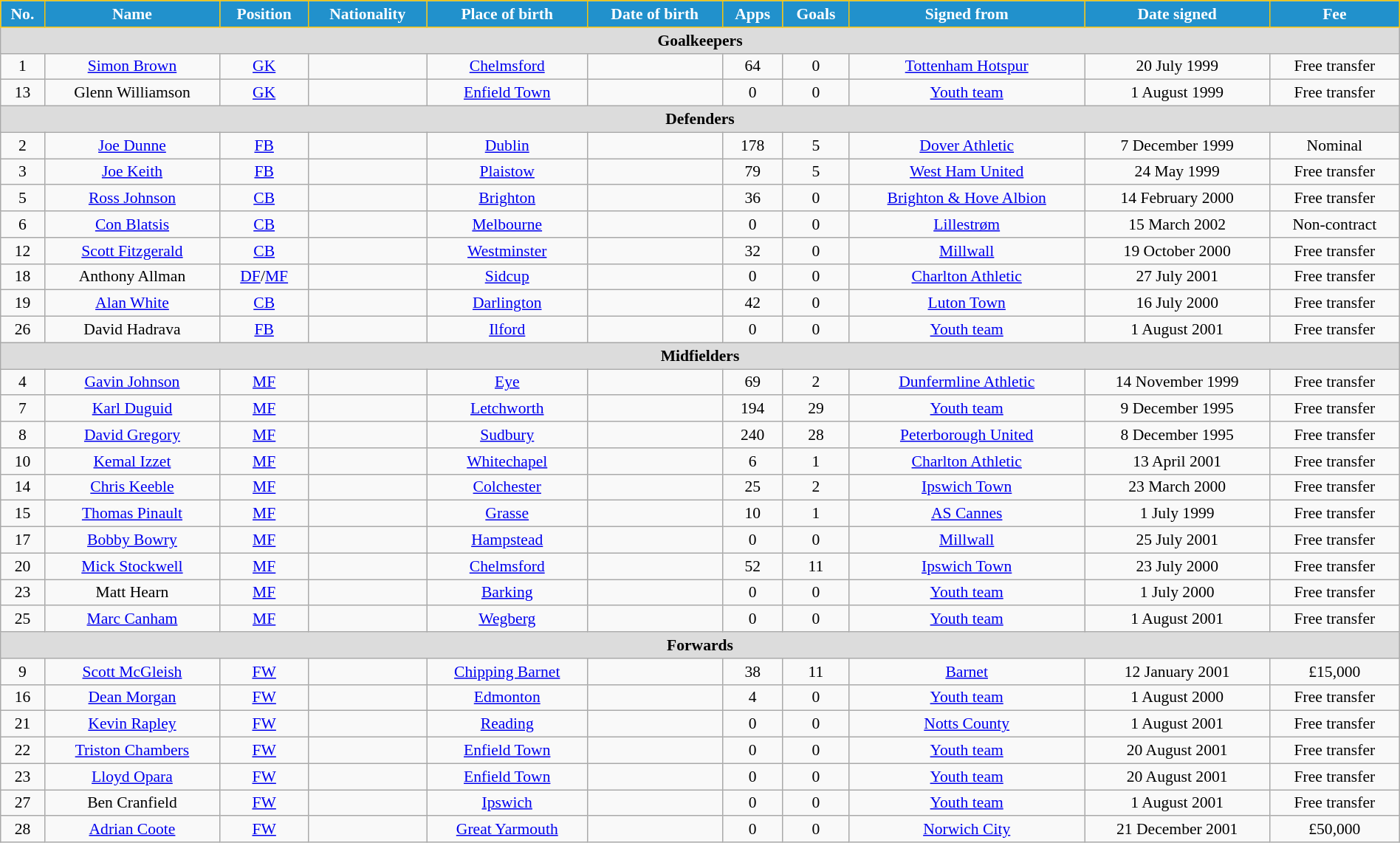<table class="wikitable" style="text-align:center; font-size:90%; width:100%;">
<tr>
<th style="background:#2191CC; color:white; border:1px solid #F7C408; text-align:center;">No.</th>
<th style="background:#2191CC; color:white; border:1px solid #F7C408; text-align:center;">Name</th>
<th style="background:#2191CC; color:white; border:1px solid #F7C408; text-align:center;">Position</th>
<th style="background:#2191CC; color:white; border:1px solid #F7C408; text-align:center;">Nationality</th>
<th style="background:#2191CC; color:white; border:1px solid #F7C408; text-align:center;">Place of birth</th>
<th style="background:#2191CC; color:white; border:1px solid #F7C408; text-align:center;">Date of birth</th>
<th style="background:#2191CC; color:white; border:1px solid #F7C408; text-align:center;">Apps</th>
<th style="background:#2191CC; color:white; border:1px solid #F7C408; text-align:center;">Goals</th>
<th style="background:#2191CC; color:white; border:1px solid #F7C408; text-align:center;">Signed from</th>
<th style="background:#2191CC; color:white; border:1px solid #F7C408; text-align:center;">Date signed</th>
<th style="background:#2191CC; color:white; border:1px solid #F7C408; text-align:center;">Fee</th>
</tr>
<tr>
<th colspan="13" style="background:#dcdcdc; text-align:center;">Goalkeepers</th>
</tr>
<tr>
<td>1</td>
<td><a href='#'>Simon Brown</a></td>
<td><a href='#'>GK</a></td>
<td></td>
<td><a href='#'>Chelmsford</a></td>
<td></td>
<td>64</td>
<td>0</td>
<td> <a href='#'>Tottenham Hotspur</a></td>
<td>20 July 1999</td>
<td>Free transfer</td>
</tr>
<tr>
<td>13</td>
<td>Glenn Williamson</td>
<td><a href='#'>GK</a></td>
<td></td>
<td><a href='#'>Enfield Town</a></td>
<td></td>
<td>0</td>
<td>0</td>
<td><a href='#'>Youth team</a></td>
<td>1 August 1999</td>
<td>Free transfer</td>
</tr>
<tr>
<th colspan="13" style="background:#dcdcdc; text-align:center;">Defenders</th>
</tr>
<tr>
<td>2</td>
<td><a href='#'>Joe Dunne</a></td>
<td><a href='#'>FB</a></td>
<td></td>
<td><a href='#'>Dublin</a></td>
<td></td>
<td>178</td>
<td>5</td>
<td> <a href='#'>Dover Athletic</a></td>
<td>7 December 1999</td>
<td>Nominal</td>
</tr>
<tr>
<td>3</td>
<td><a href='#'>Joe Keith</a></td>
<td><a href='#'>FB</a></td>
<td></td>
<td><a href='#'>Plaistow</a></td>
<td></td>
<td>79</td>
<td>5</td>
<td> <a href='#'>West Ham United</a></td>
<td>24 May 1999</td>
<td>Free transfer</td>
</tr>
<tr>
<td>5</td>
<td><a href='#'>Ross Johnson</a></td>
<td><a href='#'>CB</a></td>
<td></td>
<td><a href='#'>Brighton</a></td>
<td></td>
<td>36</td>
<td>0</td>
<td> <a href='#'>Brighton & Hove Albion</a></td>
<td>14 February 2000</td>
<td>Free transfer</td>
</tr>
<tr>
<td>6</td>
<td><a href='#'>Con Blatsis</a></td>
<td><a href='#'>CB</a></td>
<td></td>
<td><a href='#'>Melbourne</a></td>
<td></td>
<td>0</td>
<td>0</td>
<td> <a href='#'>Lillestrøm</a></td>
<td>15 March 2002</td>
<td>Non-contract</td>
</tr>
<tr>
<td>12</td>
<td><a href='#'>Scott Fitzgerald</a></td>
<td><a href='#'>CB</a></td>
<td></td>
<td> <a href='#'>Westminster</a></td>
<td></td>
<td>32</td>
<td>0</td>
<td> <a href='#'>Millwall</a></td>
<td>19 October 2000</td>
<td>Free transfer</td>
</tr>
<tr>
<td>18</td>
<td>Anthony Allman</td>
<td><a href='#'>DF</a>/<a href='#'>MF</a></td>
<td></td>
<td><a href='#'>Sidcup</a></td>
<td></td>
<td>0</td>
<td>0</td>
<td> <a href='#'>Charlton Athletic</a></td>
<td>27 July 2001</td>
<td>Free transfer</td>
</tr>
<tr>
<td>19</td>
<td><a href='#'>Alan White</a></td>
<td><a href='#'>CB</a></td>
<td></td>
<td><a href='#'>Darlington</a></td>
<td></td>
<td>42</td>
<td>0</td>
<td> <a href='#'>Luton Town</a></td>
<td>16 July 2000</td>
<td>Free transfer</td>
</tr>
<tr>
<td>26</td>
<td>David Hadrava</td>
<td><a href='#'>FB</a></td>
<td></td>
<td><a href='#'>Ilford</a></td>
<td></td>
<td>0</td>
<td>0</td>
<td><a href='#'>Youth team</a></td>
<td>1 August 2001</td>
<td>Free transfer</td>
</tr>
<tr>
<th colspan="13" style="background:#dcdcdc; text-align:center;">Midfielders</th>
</tr>
<tr>
<td>4</td>
<td><a href='#'>Gavin Johnson</a></td>
<td><a href='#'>MF</a></td>
<td></td>
<td><a href='#'>Eye</a></td>
<td></td>
<td>69</td>
<td>2</td>
<td> <a href='#'>Dunfermline Athletic</a></td>
<td>14 November 1999</td>
<td>Free transfer</td>
</tr>
<tr>
<td>7</td>
<td><a href='#'>Karl Duguid</a></td>
<td><a href='#'>MF</a></td>
<td></td>
<td><a href='#'>Letchworth</a></td>
<td></td>
<td>194</td>
<td>29</td>
<td><a href='#'>Youth team</a></td>
<td>9 December 1995</td>
<td>Free transfer</td>
</tr>
<tr>
<td>8</td>
<td><a href='#'>David Gregory</a></td>
<td><a href='#'>MF</a></td>
<td></td>
<td><a href='#'>Sudbury</a></td>
<td></td>
<td>240</td>
<td>28</td>
<td> <a href='#'>Peterborough United</a></td>
<td>8 December 1995</td>
<td>Free transfer</td>
</tr>
<tr>
<td>10</td>
<td><a href='#'>Kemal Izzet</a></td>
<td><a href='#'>MF</a></td>
<td></td>
<td><a href='#'>Whitechapel</a></td>
<td></td>
<td>6</td>
<td>1</td>
<td> <a href='#'>Charlton Athletic</a></td>
<td>13 April 2001</td>
<td>Free transfer</td>
</tr>
<tr>
<td>14</td>
<td><a href='#'>Chris Keeble</a></td>
<td><a href='#'>MF</a></td>
<td></td>
<td><a href='#'>Colchester</a></td>
<td></td>
<td>25</td>
<td>2</td>
<td> <a href='#'>Ipswich Town</a></td>
<td>23 March 2000</td>
<td>Free transfer</td>
</tr>
<tr>
<td>15</td>
<td><a href='#'>Thomas Pinault</a></td>
<td><a href='#'>MF</a></td>
<td></td>
<td><a href='#'>Grasse</a></td>
<td></td>
<td>10</td>
<td>1</td>
<td> <a href='#'>AS Cannes</a></td>
<td>1 July 1999</td>
<td>Free transfer</td>
</tr>
<tr>
<td>17</td>
<td><a href='#'>Bobby Bowry</a></td>
<td><a href='#'>MF</a></td>
<td></td>
<td> <a href='#'>Hampstead</a></td>
<td></td>
<td>0</td>
<td>0</td>
<td> <a href='#'>Millwall</a></td>
<td>25 July 2001</td>
<td>Free transfer</td>
</tr>
<tr>
<td>20</td>
<td><a href='#'>Mick Stockwell</a></td>
<td><a href='#'>MF</a></td>
<td></td>
<td><a href='#'>Chelmsford</a></td>
<td></td>
<td>52</td>
<td>11</td>
<td> <a href='#'>Ipswich Town</a></td>
<td>23 July 2000</td>
<td>Free transfer</td>
</tr>
<tr>
<td>23</td>
<td>Matt Hearn</td>
<td><a href='#'>MF</a></td>
<td></td>
<td><a href='#'>Barking</a></td>
<td></td>
<td>0</td>
<td>0</td>
<td><a href='#'>Youth team</a></td>
<td>1 July 2000</td>
<td>Free transfer</td>
</tr>
<tr>
<td>25</td>
<td><a href='#'>Marc Canham</a></td>
<td><a href='#'>MF</a></td>
<td></td>
<td> <a href='#'>Wegberg</a></td>
<td></td>
<td>0</td>
<td>0</td>
<td><a href='#'>Youth team</a></td>
<td>1 August 2001</td>
<td>Free transfer</td>
</tr>
<tr>
<th colspan="13" style="background:#dcdcdc; text-align:center;">Forwards</th>
</tr>
<tr>
<td>9</td>
<td><a href='#'>Scott McGleish</a></td>
<td><a href='#'>FW</a></td>
<td></td>
<td><a href='#'>Chipping Barnet</a></td>
<td></td>
<td>38</td>
<td>11</td>
<td> <a href='#'>Barnet</a></td>
<td>12 January 2001</td>
<td>£15,000</td>
</tr>
<tr>
<td>16</td>
<td><a href='#'>Dean Morgan</a></td>
<td><a href='#'>FW</a></td>
<td></td>
<td> <a href='#'>Edmonton</a></td>
<td></td>
<td>4</td>
<td>0</td>
<td><a href='#'>Youth team</a></td>
<td>1 August 2000</td>
<td>Free transfer</td>
</tr>
<tr>
<td>21</td>
<td><a href='#'>Kevin Rapley</a></td>
<td><a href='#'>FW</a></td>
<td></td>
<td><a href='#'>Reading</a></td>
<td></td>
<td>0</td>
<td>0</td>
<td> <a href='#'>Notts County</a></td>
<td>1 August 2001</td>
<td>Free transfer</td>
</tr>
<tr>
<td>22</td>
<td><a href='#'>Triston Chambers</a></td>
<td><a href='#'>FW</a></td>
<td></td>
<td><a href='#'>Enfield Town</a></td>
<td></td>
<td>0</td>
<td>0</td>
<td><a href='#'>Youth team</a></td>
<td>20 August 2001</td>
<td>Free transfer</td>
</tr>
<tr>
<td>23</td>
<td><a href='#'>Lloyd Opara</a></td>
<td><a href='#'>FW</a></td>
<td></td>
<td><a href='#'>Enfield Town</a></td>
<td></td>
<td>0</td>
<td>0</td>
<td><a href='#'>Youth team</a></td>
<td>20 August 2001</td>
<td>Free transfer</td>
</tr>
<tr>
<td>27</td>
<td>Ben Cranfield</td>
<td><a href='#'>FW</a></td>
<td></td>
<td><a href='#'>Ipswich</a></td>
<td></td>
<td>0</td>
<td>0</td>
<td><a href='#'>Youth team</a></td>
<td>1 August 2001</td>
<td>Free transfer</td>
</tr>
<tr>
<td>28</td>
<td><a href='#'>Adrian Coote</a></td>
<td><a href='#'>FW</a></td>
<td></td>
<td> <a href='#'>Great Yarmouth</a></td>
<td></td>
<td>0</td>
<td>0</td>
<td> <a href='#'>Norwich City</a></td>
<td>21 December 2001</td>
<td>£50,000</td>
</tr>
</table>
